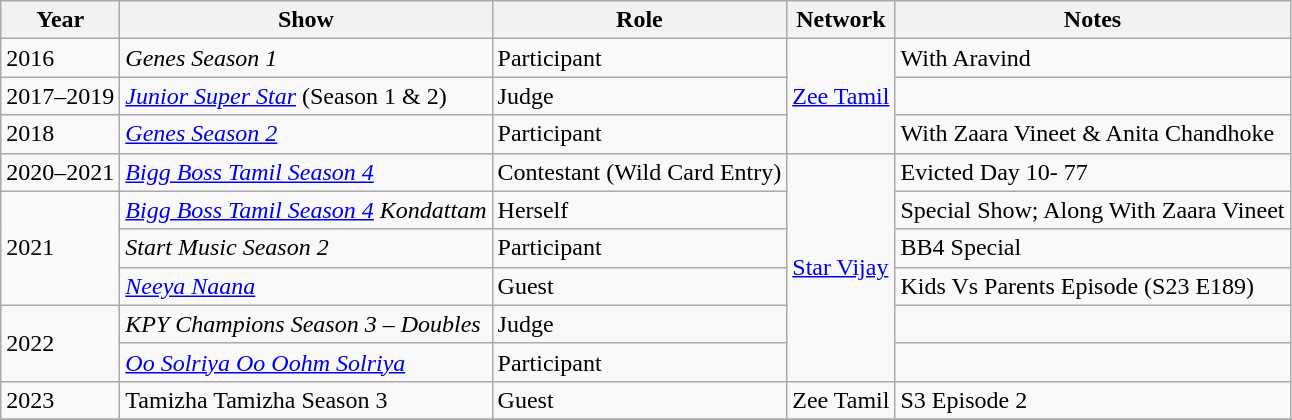<table class="wikitable sortable">
<tr>
<th>Year</th>
<th>Show</th>
<th>Role</th>
<th>Network</th>
<th>Notes</th>
</tr>
<tr>
<td>2016</td>
<td><em>Genes Season 1</em></td>
<td>Participant</td>
<td rowspan="3"><a href='#'>Zee Tamil</a></td>
<td>With Aravind</td>
</tr>
<tr>
<td>2017–2019</td>
<td><em><a href='#'>Junior Super Star</a></em> (Season 1 & 2)</td>
<td>Judge</td>
<td></td>
</tr>
<tr>
<td>2018</td>
<td><em><a href='#'>Genes Season 2</a></em></td>
<td>Participant</td>
<td>With Zaara Vineet & Anita Chandhoke</td>
</tr>
<tr>
<td>2020–2021</td>
<td><em><a href='#'>Bigg Boss Tamil Season 4</a></em></td>
<td>Contestant (Wild Card Entry)</td>
<td rowspan="6"><a href='#'>Star Vijay</a></td>
<td>Evicted Day 10- 77</td>
</tr>
<tr>
<td rowspan="3">2021</td>
<td><a href='#'><em>Bigg Boss Tamil Season 4</em></a> <em>Kondattam</em></td>
<td>Herself</td>
<td>Special Show; Along With Zaara Vineet</td>
</tr>
<tr>
<td><em>Start Music Season 2</em></td>
<td>Participant</td>
<td>BB4 Special</td>
</tr>
<tr>
<td><em><a href='#'>Neeya Naana</a></em></td>
<td>Guest</td>
<td>Kids Vs Parents Episode (S23 E189)</td>
</tr>
<tr>
<td rowspan="2">2022</td>
<td><em>KPY Champions Season 3 – Doubles</em></td>
<td>Judge</td>
<td></td>
</tr>
<tr>
<td><em><a href='#'>Oo Solriya Oo Oohm Solriya</a></em></td>
<td>Participant</td>
<td></td>
</tr>
<tr>
<td>2023</td>
<td>Tamizha Tamizha Season 3</td>
<td>Guest</td>
<td>Zee Tamil</td>
<td>S3 Episode 2</td>
</tr>
<tr>
</tr>
</table>
